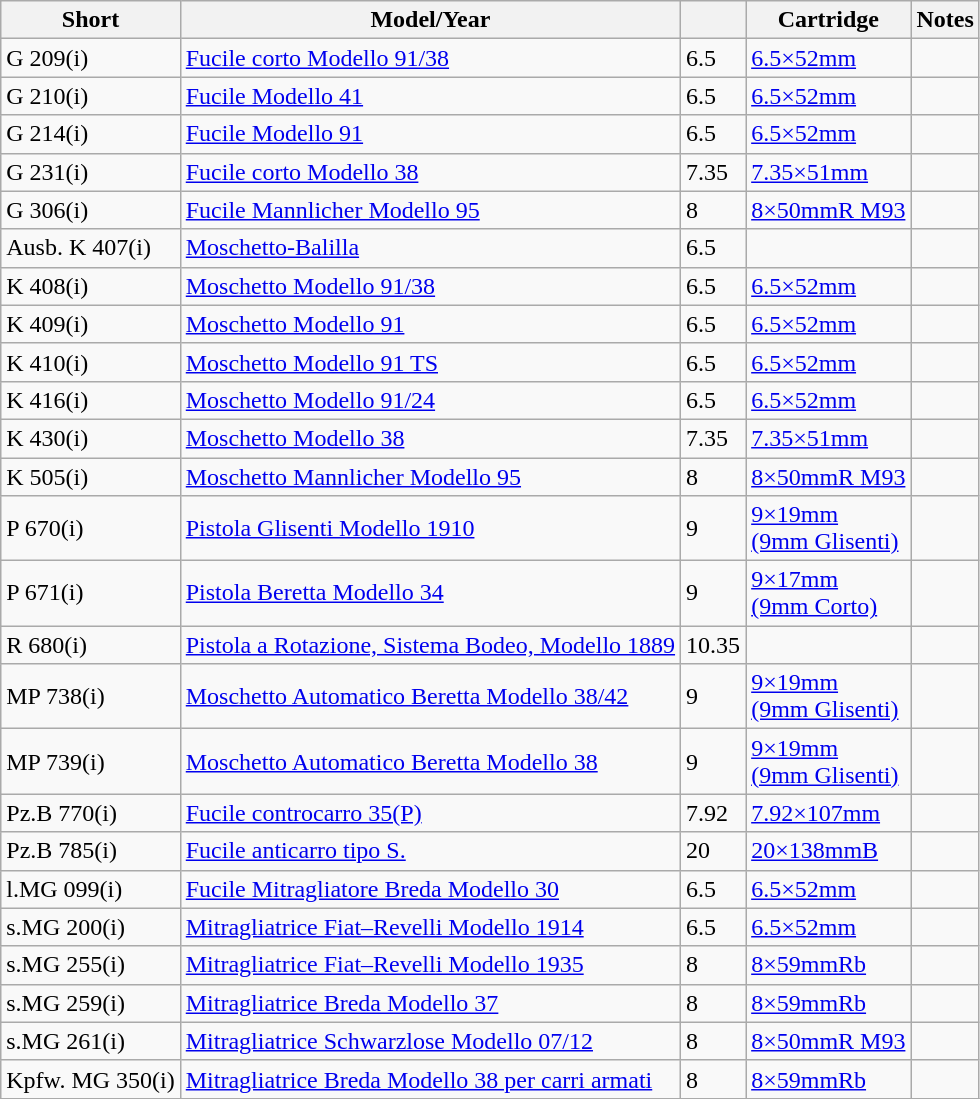<table border="1" class="wikitable sortable">
<tr>
<th>Short </th>
<th>Model/Year</th>
<th><br></th>
<th>Cartridge</th>
<th>Notes</th>
</tr>
<tr>
<td>G 209(i)</td>
<td><a href='#'>Fucile corto Modello 91/38</a></td>
<td>6.5</td>
<td><a href='#'>6.5×52mm</a></td>
<td></td>
</tr>
<tr>
<td>G 210(i)</td>
<td><a href='#'>Fucile Modello 41</a></td>
<td>6.5</td>
<td><a href='#'>6.5×52mm</a></td>
<td></td>
</tr>
<tr>
<td>G 214(i)</td>
<td><a href='#'>Fucile Modello 91</a></td>
<td>6.5</td>
<td><a href='#'>6.5×52mm</a></td>
<td></td>
</tr>
<tr>
<td>G 231(i)</td>
<td><a href='#'>Fucile corto Modello 38</a></td>
<td>7.35</td>
<td><a href='#'>7.35×51mm</a></td>
<td></td>
</tr>
<tr>
<td>G 306(i)</td>
<td><a href='#'>Fucile Mannlicher Modello 95</a></td>
<td>8</td>
<td><a href='#'>8×50mmR M93</a></td>
<td></td>
</tr>
<tr>
<td>Ausb. K 407(i)</td>
<td><a href='#'>Moschetto-Balilla</a></td>
<td>6.5</td>
<td></td>
<td></td>
</tr>
<tr>
<td>K 408(i)</td>
<td><a href='#'>Moschetto Modello 91/38</a></td>
<td>6.5</td>
<td><a href='#'>6.5×52mm</a></td>
<td></td>
</tr>
<tr>
<td>K 409(i)</td>
<td><a href='#'>Moschetto Modello 91</a></td>
<td>6.5</td>
<td><a href='#'>6.5×52mm</a></td>
<td></td>
</tr>
<tr>
<td>K 410(i)</td>
<td><a href='#'>Moschetto Modello 91 TS</a></td>
<td>6.5</td>
<td><a href='#'>6.5×52mm</a></td>
<td></td>
</tr>
<tr>
<td>K 416(i)</td>
<td><a href='#'>Moschetto Modello 91/24</a></td>
<td>6.5</td>
<td><a href='#'>6.5×52mm</a></td>
<td></td>
</tr>
<tr>
<td>K 430(i)</td>
<td><a href='#'>Moschetto Modello 38</a></td>
<td>7.35</td>
<td><a href='#'>7.35×51mm</a></td>
<td></td>
</tr>
<tr>
<td>K 505(i)</td>
<td><a href='#'>Moschetto Mannlicher Modello 95</a></td>
<td>8</td>
<td><a href='#'>8×50mmR M93</a></td>
<td></td>
</tr>
<tr>
<td>P 670(i)</td>
<td><a href='#'>Pistola Glisenti Modello 1910</a></td>
<td>9</td>
<td><a href='#'>9×19mm<br>(9mm Glisenti)</a></td>
<td></td>
</tr>
<tr>
<td>P 671(i)</td>
<td><a href='#'>Pistola Beretta Modello 34</a></td>
<td>9</td>
<td><a href='#'>9×17mm<br>(9mm Corto)</a></td>
<td></td>
</tr>
<tr>
<td>R 680(i)</td>
<td><a href='#'>Pistola a Rotazione, Sistema Bodeo, Modello 1889</a></td>
<td>10.35</td>
<td></td>
<td></td>
</tr>
<tr>
<td>MP 738(i)</td>
<td><a href='#'>Moschetto Automatico Beretta Modello 38/42</a></td>
<td>9</td>
<td><a href='#'>9×19mm<br>(9mm Glisenti)</a></td>
<td></td>
</tr>
<tr>
<td>MP 739(i)</td>
<td><a href='#'>Moschetto Automatico Beretta Modello 38</a></td>
<td>9</td>
<td><a href='#'>9×19mm<br>(9mm Glisenti)</a></td>
<td></td>
</tr>
<tr>
<td>Pz.B 770(i)</td>
<td><a href='#'>Fucile controcarro 35(P)</a></td>
<td>7.92</td>
<td><a href='#'>7.92×107mm</a></td>
<td></td>
</tr>
<tr>
<td>Pz.B 785(i)</td>
<td><a href='#'>Fucile anticarro tipo S.</a></td>
<td>20</td>
<td><a href='#'>20×138mmB</a></td>
<td></td>
</tr>
<tr>
<td>l.MG 099(i)</td>
<td><a href='#'>Fucile Mitragliatore Breda Modello 30</a></td>
<td>6.5</td>
<td><a href='#'>6.5×52mm</a></td>
<td></td>
</tr>
<tr>
<td>s.MG 200(i)</td>
<td><a href='#'>Mitragliatrice Fiat–Revelli Modello 1914</a></td>
<td>6.5</td>
<td><a href='#'>6.5×52mm</a></td>
<td></td>
</tr>
<tr>
<td>s.MG 255(i)</td>
<td><a href='#'>Mitragliatrice Fiat–Revelli Modello 1935</a></td>
<td>8</td>
<td><a href='#'>8×59mmRb</a></td>
<td></td>
</tr>
<tr>
<td>s.MG 259(i)</td>
<td><a href='#'>Mitragliatrice Breda Modello 37</a></td>
<td>8</td>
<td><a href='#'>8×59mmRb</a></td>
<td></td>
</tr>
<tr>
<td>s.MG 261(i)</td>
<td><a href='#'>Mitragliatrice Schwarzlose Modello 07/12</a></td>
<td>8</td>
<td><a href='#'>8×50mmR M93</a></td>
<td></td>
</tr>
<tr>
<td>Kpfw. MG 350(i)</td>
<td><a href='#'>Mitragliatrice Breda Modello 38 per carri armati</a></td>
<td>8</td>
<td><a href='#'>8×59mmRb</a></td>
<td></td>
</tr>
<tr>
</tr>
</table>
